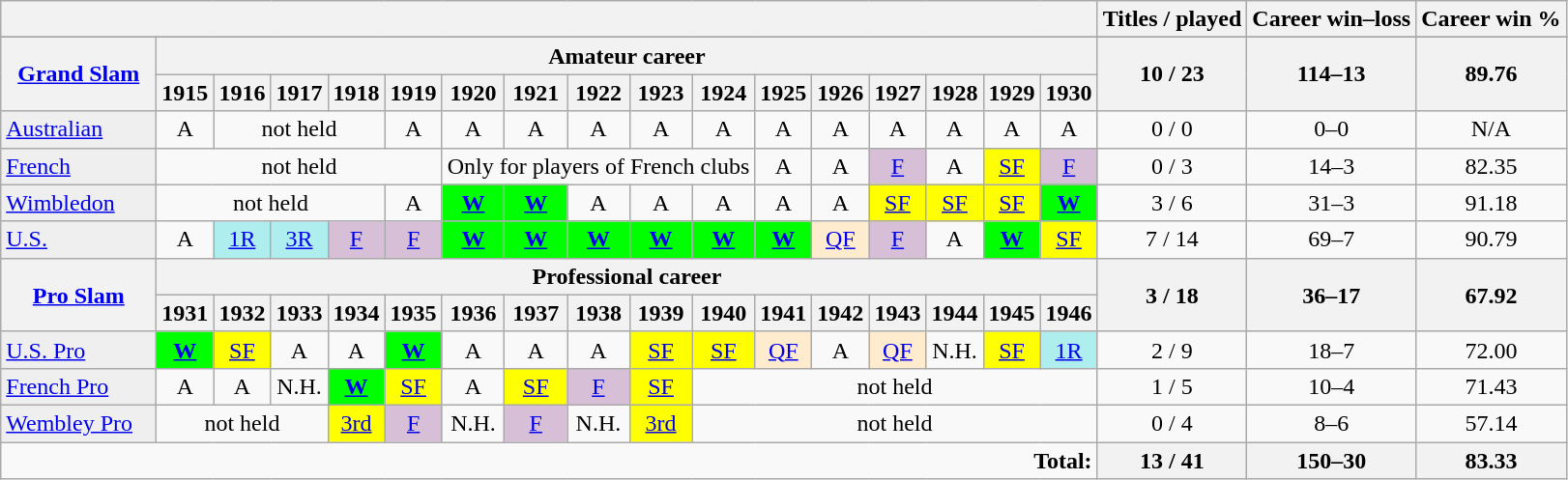<table class="wikitable">
<tr>
<th colspan="17"></th>
<th rowspan="1">Titles / played</th>
<th rowspan="1">Career win–loss</th>
<th rowspan="1">Career win %</th>
</tr>
<tr>
</tr>
<tr bgcolor="#efefef">
<th colspan="1" rowspan="2" width=100><strong><a href='#'>Grand Slam</a></strong></th>
<th colspan="16">Amateur career</th>
<th rowspan="2" align="center">10 / 23</th>
<th rowspan="2" align="center">114–13</th>
<th rowspan="2" align="center">89.76</th>
</tr>
<tr>
<th>1915</th>
<th>1916</th>
<th>1917</th>
<th>1918</th>
<th>1919</th>
<th>1920</th>
<th>1921</th>
<th>1922</th>
<th>1923</th>
<th>1924</th>
<th>1925</th>
<th>1926</th>
<th>1927</th>
<th>1928</th>
<th>1929</th>
<th>1930</th>
</tr>
<tr>
<td style="background:#EFEFEF;"><a href='#'>Australian</a></td>
<td align="center">A</td>
<td align="center" colspan="3">not held</td>
<td align="center">A</td>
<td align="center">A</td>
<td align="center">A</td>
<td align="center">A</td>
<td align="center">A</td>
<td align="center">A</td>
<td align="center">A</td>
<td align="center">A</td>
<td align="center">A</td>
<td align="center">A</td>
<td align="center">A</td>
<td align="center">A</td>
<td align="center">0 / 0</td>
<td align="center">0–0</td>
<td align="center">N/A</td>
</tr>
<tr>
<td style="background:#EFEFEF;"><a href='#'>French</a></td>
<td align="center" colspan="5">not held</td>
<td align="center" colspan="5">Only for players of French clubs</td>
<td align="center">A</td>
<td align="center">A</td>
<td align="center" style="background:#D8BFD8;"><a href='#'>F</a></td>
<td align="center">A</td>
<td align="center" style="background:yellow;"><a href='#'>SF</a></td>
<td align="center" style="background:#D8BFD8;"><a href='#'>F</a></td>
<td align="center">0 / 3</td>
<td align="center">14–3</td>
<td align="center">82.35</td>
</tr>
<tr>
<td style="background:#EFEFEF;"><a href='#'>Wimbledon</a></td>
<td align="center" colspan=4>not held</td>
<td align="center">A</td>
<td align="center" style="background:#00ff00;"><strong><a href='#'>W</a></strong></td>
<td align="center" style="background:#00ff00;"><strong><a href='#'>W</a></strong></td>
<td align="center">A</td>
<td align="center">A</td>
<td align="center">A</td>
<td align="center">A</td>
<td align="center">A</td>
<td align="center" style="background:yellow;"><a href='#'>SF</a></td>
<td align="center" style="background:yellow;"><a href='#'>SF</a></td>
<td align="center" style="background:yellow;"><a href='#'>SF</a></td>
<td align="center" style="background:#00ff00;"><strong><a href='#'>W</a></strong></td>
<td align="center">3 / 6</td>
<td align="center">31–3</td>
<td align="center">91.18</td>
</tr>
<tr>
<td style="background:#EFEFEF;"><a href='#'>U.S.</a></td>
<td align="center">A</td>
<td align="center" style="background:#afeeee;"><a href='#'>1R</a></td>
<td align="center" style="background:#afeeee;"><a href='#'>3R</a></td>
<td align="center" style="background:#D8BFD8;"><a href='#'>F</a></td>
<td align="center" style="background:#D8BFD8;"><a href='#'>F</a></td>
<td align="center" style="background:#00ff00;"><strong><a href='#'>W</a></strong></td>
<td align="center" style="background:#00ff00;"><strong><a href='#'>W</a></strong></td>
<td align="center" style="background:#00ff00;"><strong><a href='#'>W</a></strong></td>
<td align="center" style="background:#00ff00;"><strong><a href='#'>W</a></strong></td>
<td align="center" style="background:#00ff00;"><strong><a href='#'>W</a></strong></td>
<td align="center" style="background:#00ff00;"><strong><a href='#'>W</a></strong></td>
<td align="center" style="background:#ffebcd;"><a href='#'>QF</a></td>
<td align="center" style="background:#D8BFD8;"><a href='#'>F</a></td>
<td align="center">A</td>
<td align="center" style="background:#00ff00;"><strong><a href='#'>W</a></strong></td>
<td align="center" style="background:yellow;"><a href='#'>SF</a></td>
<td align="center">7 / 14</td>
<td align="center">69–7</td>
<td align="center">90.79</td>
</tr>
<tr bgcolor="#efefef">
<th colspan="1" rowspan="2" width=100><strong><a href='#'>Pro Slam</a></strong></th>
<th colspan="16">Professional career</th>
<th rowspan=2 align="center">3 / 18</th>
<th rowspan=2 align="center">36–17</th>
<th rowspan=2 align="center">67.92</th>
</tr>
<tr>
<th>1931</th>
<th>1932</th>
<th>1933</th>
<th>1934</th>
<th>1935</th>
<th>1936</th>
<th>1937</th>
<th>1938</th>
<th>1939</th>
<th>1940</th>
<th>1941</th>
<th>1942</th>
<th>1943</th>
<th>1944</th>
<th>1945</th>
<th>1946</th>
</tr>
<tr>
<td style="background:#EFEFEF;"><a href='#'>U.S. Pro</a></td>
<td align="center" style="background:#00ff00;"><strong><a href='#'>W</a></strong></td>
<td align="center" style="background:yellow"><a href='#'>SF</a></td>
<td align="center">A</td>
<td align="center">A</td>
<td align="center" style="background:#00ff00;"><strong><a href='#'>W</a></strong></td>
<td align="center">A</td>
<td align="center">A</td>
<td align="center">A</td>
<td align="center" style="background:yellow"><a href='#'>SF</a></td>
<td align="center" style="background:yellow"><a href='#'>SF</a></td>
<td align="center" style="background:#ffebcd"><a href='#'>QF</a></td>
<td align="center">A</td>
<td align="center" style="background:#ffebcd"><a href='#'>QF</a></td>
<td align="center">N.H.</td>
<td align="center" style="background:yellow"><a href='#'>SF</a></td>
<td align="center" style="background:#afeeee"><a href='#'>1R</a></td>
<td align="center">2 / 9</td>
<td align="center">18–7</td>
<td align="center">72.00</td>
</tr>
<tr>
<td style="background:#EFEFEF;"><a href='#'>French Pro</a></td>
<td align="center">A</td>
<td align="center">A</td>
<td align="center">N.H.</td>
<td align="center" style="background:#00ff00;"><strong><a href='#'>W</a></strong></td>
<td align="center" style="background:yellow;"><a href='#'>SF</a></td>
<td align="center">A</td>
<td align="center" style="background:yellow;"><a href='#'>SF</a></td>
<td align="center" style="background:#D8BFD8;"><a href='#'>F</a></td>
<td align="center" style="background:yellow;"><a href='#'>SF</a></td>
<td align="center" colspan=7>not held</td>
<td align="center">1 / 5</td>
<td align="center">10–4</td>
<td align="center">71.43</td>
</tr>
<tr>
<td style="background:#EFEFEF;"><a href='#'>Wembley Pro</a></td>
<td align="center" colspan=3>not held</td>
<td align="center" style="background:yellow;"><a href='#'>3rd</a></td>
<td align="center" style="background:#D8BFD8;"><a href='#'>F</a></td>
<td align="center">N.H.</td>
<td align="center" style="background:#D8BFD8;"><a href='#'>F</a></td>
<td align="center">N.H.</td>
<td align="center" style="background:yellow;"><a href='#'>3rd</a></td>
<td align="center" colspan=7>not held</td>
<td align="center">0 / 4</td>
<td align="center">8–6</td>
<td align="center">57.14</td>
</tr>
<tr>
<td align="right" colspan="17"><strong>Total:</strong></td>
<th align="center">13 / 41</th>
<th align="center">150–30</th>
<th align="center">83.33</th>
</tr>
</table>
